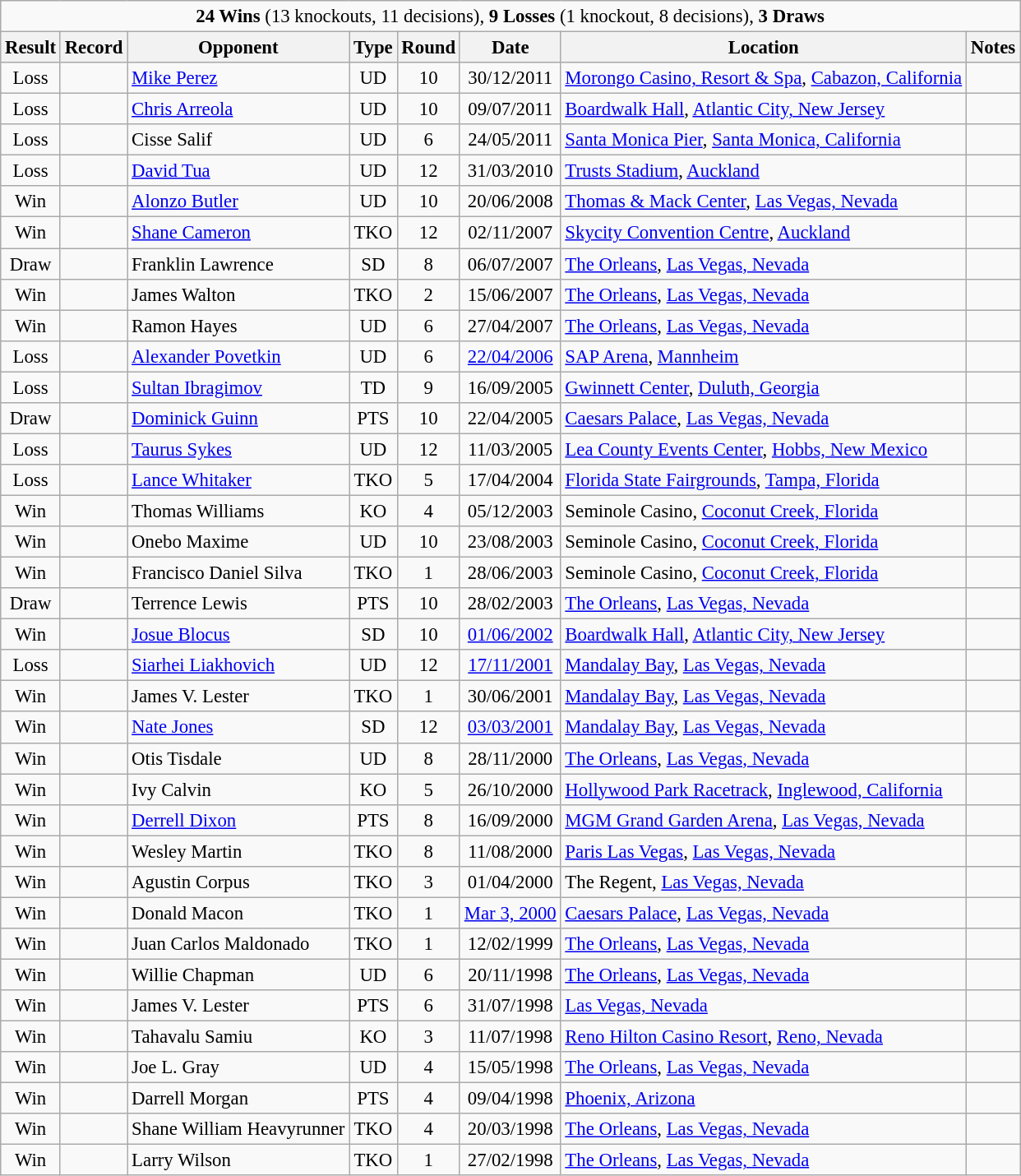<table class="wikitable" style="text-align:center; font-size:95%">
<tr>
<td colspan=8><strong>24 Wins</strong> (13 knockouts, 11 decisions), <strong>9 Losses</strong> (1 knockout, 8 decisions), <strong>3 Draws</strong></td>
</tr>
<tr>
<th>Result</th>
<th>Record</th>
<th>Opponent</th>
<th>Type</th>
<th>Round</th>
<th>Date</th>
<th>Location</th>
<th>Notes</th>
</tr>
<tr>
<td>Loss</td>
<td></td>
<td align=left> <a href='#'>Mike Perez</a></td>
<td>UD</td>
<td>10</td>
<td>30/12/2011</td>
<td align=left> <a href='#'>Morongo Casino, Resort & Spa</a>, <a href='#'>Cabazon, California</a></td>
<td align=left></td>
</tr>
<tr>
<td>Loss</td>
<td></td>
<td align=left> <a href='#'>Chris Arreola</a></td>
<td>UD</td>
<td>10</td>
<td>09/07/2011</td>
<td align=left> <a href='#'>Boardwalk Hall</a>, <a href='#'>Atlantic City, New Jersey</a></td>
<td align=left></td>
</tr>
<tr>
<td>Loss</td>
<td></td>
<td align=left> Cisse Salif</td>
<td>UD</td>
<td>6</td>
<td>24/05/2011</td>
<td align=left> <a href='#'>Santa Monica Pier</a>, <a href='#'>Santa Monica, California</a></td>
<td align=left></td>
</tr>
<tr>
<td>Loss</td>
<td></td>
<td align=left> <a href='#'>David Tua</a></td>
<td>UD</td>
<td>12</td>
<td>31/03/2010</td>
<td align=left> <a href='#'>Trusts Stadium</a>, <a href='#'>Auckland</a></td>
<td align=left></td>
</tr>
<tr>
<td>Win</td>
<td></td>
<td align=left> <a href='#'>Alonzo Butler</a></td>
<td>UD</td>
<td>10</td>
<td>20/06/2008</td>
<td align=left> <a href='#'>Thomas & Mack Center</a>, <a href='#'>Las Vegas, Nevada</a></td>
<td align=left></td>
</tr>
<tr>
<td>Win</td>
<td></td>
<td align=left> <a href='#'>Shane Cameron</a></td>
<td>TKO</td>
<td>12</td>
<td>02/11/2007</td>
<td align=left> <a href='#'>Skycity Convention Centre</a>, <a href='#'>Auckland</a></td>
<td align=left></td>
</tr>
<tr>
<td>Draw</td>
<td></td>
<td align=left> Franklin Lawrence</td>
<td>SD</td>
<td>8</td>
<td>06/07/2007</td>
<td align=left> <a href='#'>The Orleans</a>, <a href='#'>Las Vegas, Nevada</a></td>
<td align=left></td>
</tr>
<tr>
<td>Win</td>
<td></td>
<td align=left> James Walton</td>
<td>TKO</td>
<td>2</td>
<td>15/06/2007</td>
<td align=left> <a href='#'>The Orleans</a>, <a href='#'>Las Vegas, Nevada</a></td>
<td align=left></td>
</tr>
<tr>
<td>Win</td>
<td></td>
<td align=left> Ramon Hayes</td>
<td>UD</td>
<td>6</td>
<td>27/04/2007</td>
<td align=left> <a href='#'>The Orleans</a>, <a href='#'>Las Vegas, Nevada</a></td>
<td align=left></td>
</tr>
<tr>
<td>Loss</td>
<td></td>
<td align=left> <a href='#'>Alexander Povetkin</a></td>
<td>UD</td>
<td>6</td>
<td><a href='#'>22/04/2006</a></td>
<td align=left> <a href='#'>SAP Arena</a>, <a href='#'>Mannheim</a></td>
<td align=left></td>
</tr>
<tr>
<td>Loss</td>
<td></td>
<td align=left> <a href='#'>Sultan Ibragimov</a></td>
<td>TD</td>
<td>9</td>
<td>16/09/2005</td>
<td align=left> <a href='#'>Gwinnett Center</a>, <a href='#'>Duluth, Georgia</a></td>
<td align=left></td>
</tr>
<tr>
<td>Draw</td>
<td></td>
<td align=left> <a href='#'>Dominick Guinn</a></td>
<td>PTS</td>
<td>10</td>
<td>22/04/2005</td>
<td align=left> <a href='#'>Caesars Palace</a>, <a href='#'>Las Vegas, Nevada</a></td>
<td align=left></td>
</tr>
<tr>
<td>Loss</td>
<td></td>
<td align=left> <a href='#'>Taurus Sykes</a></td>
<td>UD</td>
<td>12</td>
<td>11/03/2005</td>
<td align=left> <a href='#'>Lea County Events Center</a>, <a href='#'>Hobbs, New Mexico</a></td>
<td align=left></td>
</tr>
<tr>
<td>Loss</td>
<td></td>
<td align=left> <a href='#'>Lance Whitaker</a></td>
<td>TKO</td>
<td>5</td>
<td>17/04/2004</td>
<td align=left> <a href='#'>Florida State Fairgrounds</a>, <a href='#'>Tampa, Florida</a></td>
<td align=left></td>
</tr>
<tr>
<td>Win</td>
<td></td>
<td align=left> Thomas Williams</td>
<td>KO</td>
<td>4</td>
<td>05/12/2003</td>
<td align=left> Seminole Casino, <a href='#'>Coconut Creek, Florida</a></td>
<td align=left></td>
</tr>
<tr>
<td>Win</td>
<td></td>
<td align=left> Onebo Maxime</td>
<td>UD</td>
<td>10</td>
<td>23/08/2003</td>
<td align=left> Seminole Casino, <a href='#'>Coconut Creek, Florida</a></td>
<td align=left></td>
</tr>
<tr>
<td>Win</td>
<td></td>
<td align=left> Francisco Daniel Silva</td>
<td>TKO</td>
<td>1</td>
<td>28/06/2003</td>
<td align=left> Seminole Casino, <a href='#'>Coconut Creek, Florida</a></td>
<td align=left></td>
</tr>
<tr>
<td>Draw</td>
<td></td>
<td align=left> Terrence Lewis</td>
<td>PTS</td>
<td>10</td>
<td>28/02/2003</td>
<td align=left> <a href='#'>The Orleans</a>, <a href='#'>Las Vegas, Nevada</a></td>
<td align=left></td>
</tr>
<tr>
<td>Win</td>
<td></td>
<td align=left> <a href='#'>Josue Blocus</a></td>
<td>SD</td>
<td>10</td>
<td><a href='#'>01/06/2002</a></td>
<td align=left> <a href='#'>Boardwalk Hall</a>, <a href='#'>Atlantic City, New Jersey</a></td>
<td align=left></td>
</tr>
<tr>
<td>Loss</td>
<td></td>
<td align=left> <a href='#'>Siarhei Liakhovich</a></td>
<td>UD</td>
<td>12</td>
<td><a href='#'>17/11/2001</a></td>
<td align=left> <a href='#'>Mandalay Bay</a>, <a href='#'>Las Vegas, Nevada</a></td>
<td align=left></td>
</tr>
<tr>
<td>Win</td>
<td></td>
<td align=left> James V. Lester</td>
<td>TKO</td>
<td>1</td>
<td>30/06/2001</td>
<td align=left> <a href='#'>Mandalay Bay</a>, <a href='#'>Las Vegas, Nevada</a></td>
<td align=left></td>
</tr>
<tr>
<td>Win</td>
<td></td>
<td align=left> <a href='#'>Nate Jones</a></td>
<td>SD</td>
<td>12</td>
<td><a href='#'>03/03/2001</a></td>
<td align=left> <a href='#'>Mandalay Bay</a>, <a href='#'>Las Vegas, Nevada</a></td>
<td align=left></td>
</tr>
<tr>
<td>Win</td>
<td></td>
<td align=left> Otis Tisdale</td>
<td>UD</td>
<td>8</td>
<td>28/11/2000</td>
<td align=left> <a href='#'>The Orleans</a>, <a href='#'>Las Vegas, Nevada</a></td>
<td align=left></td>
</tr>
<tr>
<td>Win</td>
<td></td>
<td align=left> Ivy Calvin</td>
<td>KO</td>
<td>5</td>
<td>26/10/2000</td>
<td align=left> <a href='#'>Hollywood Park Racetrack</a>, <a href='#'>Inglewood, California</a></td>
<td align=left></td>
</tr>
<tr>
<td>Win</td>
<td></td>
<td align=left> <a href='#'>Derrell Dixon</a></td>
<td>PTS</td>
<td>8</td>
<td>16/09/2000</td>
<td align=left> <a href='#'>MGM Grand Garden Arena</a>, <a href='#'>Las Vegas, Nevada</a></td>
<td align=left></td>
</tr>
<tr>
<td>Win</td>
<td></td>
<td align=left> Wesley Martin</td>
<td>TKO</td>
<td>8</td>
<td>11/08/2000</td>
<td align=left> <a href='#'>Paris Las Vegas</a>, <a href='#'>Las Vegas, Nevada</a></td>
<td align=left></td>
</tr>
<tr>
<td>Win</td>
<td></td>
<td align=left> Agustin Corpus</td>
<td>TKO</td>
<td>3</td>
<td>01/04/2000</td>
<td align=left> The Regent, <a href='#'>Las Vegas, Nevada</a></td>
<td align=left></td>
</tr>
<tr>
<td>Win</td>
<td></td>
<td align=left> Donald Macon</td>
<td>TKO</td>
<td>1</td>
<td><a href='#'>Mar 3, 2000</a></td>
<td align=left> <a href='#'>Caesars Palace</a>, <a href='#'>Las Vegas, Nevada</a></td>
<td align=left></td>
</tr>
<tr>
<td>Win</td>
<td></td>
<td align=left> Juan Carlos Maldonado</td>
<td>TKO</td>
<td>1</td>
<td>12/02/1999</td>
<td align=left> <a href='#'>The Orleans</a>, <a href='#'>Las Vegas, Nevada</a></td>
<td align=left></td>
</tr>
<tr>
<td>Win</td>
<td></td>
<td align=left> Willie Chapman</td>
<td>UD</td>
<td>6</td>
<td>20/11/1998</td>
<td align=left> <a href='#'>The Orleans</a>, <a href='#'>Las Vegas, Nevada</a></td>
<td align=left></td>
</tr>
<tr>
<td>Win</td>
<td></td>
<td align=left> James V. Lester</td>
<td>PTS</td>
<td>6</td>
<td>31/07/1998</td>
<td align=left> <a href='#'>Las Vegas, Nevada</a></td>
<td align=left></td>
</tr>
<tr>
<td>Win</td>
<td></td>
<td align=left>Tahavalu Samiu</td>
<td>KO</td>
<td>3</td>
<td>11/07/1998</td>
<td align=left> <a href='#'>Reno Hilton Casino Resort</a>, <a href='#'>Reno, Nevada</a></td>
<td align=left></td>
</tr>
<tr>
<td>Win</td>
<td></td>
<td align=left> Joe L. Gray</td>
<td>UD</td>
<td>4</td>
<td>15/05/1998</td>
<td align=left> <a href='#'>The Orleans</a>, <a href='#'>Las Vegas, Nevada</a></td>
<td align=left></td>
</tr>
<tr>
<td>Win</td>
<td></td>
<td align=left> Darrell Morgan</td>
<td>PTS</td>
<td>4</td>
<td>09/04/1998</td>
<td align=left> <a href='#'>Phoenix, Arizona</a></td>
<td align=left></td>
</tr>
<tr>
<td>Win</td>
<td></td>
<td align=left> Shane William Heavyrunner</td>
<td>TKO</td>
<td>4</td>
<td>20/03/1998</td>
<td align=left> <a href='#'>The Orleans</a>, <a href='#'>Las Vegas, Nevada</a></td>
<td align=left></td>
</tr>
<tr>
<td>Win</td>
<td></td>
<td align=left> Larry Wilson</td>
<td>TKO</td>
<td>1</td>
<td>27/02/1998</td>
<td align=left> <a href='#'>The Orleans</a>, <a href='#'>Las Vegas, Nevada</a></td>
<td align=left></td>
</tr>
</table>
